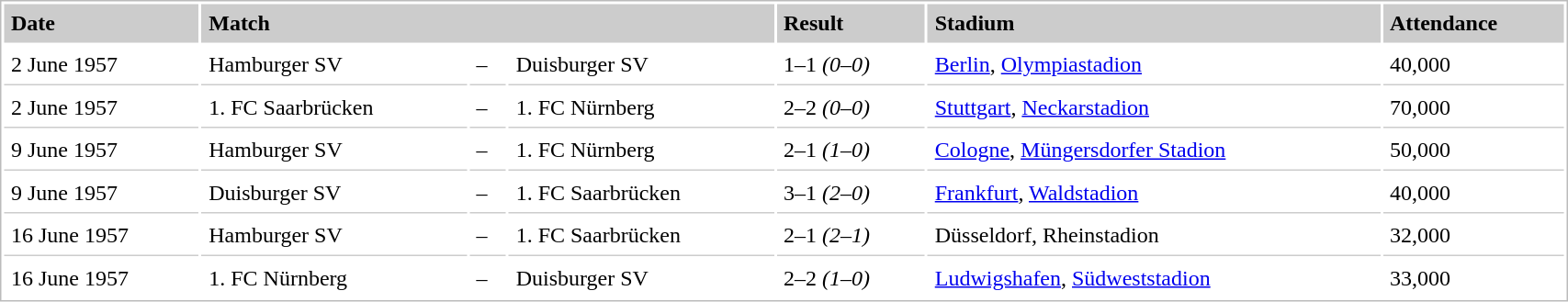<table style="border:1px solid #bbb;background:#fff;" cellpadding="5" cellspacing="2" width="90%">
<tr style="background:#ccc;font-weight:bold">
<td>Date</td>
<td colspan="3">Match</td>
<td>Result</td>
<td>Stadium</td>
<td>Attendance</td>
</tr>
<tr>
<td style="border-bottom:1px solid #ccc">2 June 1957</td>
<td style="border-bottom:1px solid #ccc">Hamburger SV</td>
<td style="border-bottom:1px solid #ccc">–</td>
<td style="border-bottom:1px solid #ccc">Duisburger SV</td>
<td style="border-bottom:1px solid #ccc">1–1 <em>(0–0)</em></td>
<td style="border-bottom:1px solid #ccc"><a href='#'>Berlin</a>, <a href='#'>Olympiastadion</a></td>
<td style="border-bottom:1px solid #ccc">40,000</td>
</tr>
<tr>
<td style="border-bottom:1px solid #ccc">2 June 1957</td>
<td style="border-bottom:1px solid #ccc">1. FC Saarbrücken</td>
<td style="border-bottom:1px solid #ccc">–</td>
<td style="border-bottom:1px solid #ccc">1. FC Nürnberg</td>
<td style="border-bottom:1px solid #ccc">2–2 <em>(0–0)</em></td>
<td style="border-bottom:1px solid #ccc"><a href='#'>Stuttgart</a>, <a href='#'>Neckarstadion</a></td>
<td style="border-bottom:1px solid #ccc">70,000</td>
</tr>
<tr>
<td style="border-bottom:1px solid #ccc">9 June 1957</td>
<td style="border-bottom:1px solid #ccc">Hamburger SV</td>
<td style="border-bottom:1px solid #ccc">–</td>
<td style="border-bottom:1px solid #ccc">1. FC Nürnberg</td>
<td style="border-bottom:1px solid #ccc">2–1 <em>(1–0)</em></td>
<td style="border-bottom:1px solid #ccc"><a href='#'>Cologne</a>, <a href='#'>Müngersdorfer Stadion</a></td>
<td style="border-bottom:1px solid #ccc">50,000</td>
</tr>
<tr>
<td style="border-bottom:1px solid #ccc">9 June 1957</td>
<td style="border-bottom:1px solid #ccc">Duisburger SV</td>
<td style="border-bottom:1px solid #ccc">–</td>
<td style="border-bottom:1px solid #ccc">1. FC Saarbrücken</td>
<td style="border-bottom:1px solid #ccc">3–1 <em>(2–0)</em></td>
<td style="border-bottom:1px solid #ccc"><a href='#'>Frankfurt</a>, <a href='#'>Waldstadion</a></td>
<td style="border-bottom:1px solid #ccc">40,000</td>
</tr>
<tr>
<td style="border-bottom:1px solid #ccc">16 June 1957</td>
<td style="border-bottom:1px solid #ccc">Hamburger SV</td>
<td style="border-bottom:1px solid #ccc">–</td>
<td style="border-bottom:1px solid #ccc">1. FC Saarbrücken</td>
<td style="border-bottom:1px solid #ccc">2–1 <em>(2–1)</em></td>
<td style="border-bottom:1px solid #ccc">Düsseldorf, Rheinstadion</td>
<td style="border-bottom:1px solid #ccc">32,000</td>
</tr>
<tr>
<td>16 June 1957</td>
<td>1. FC Nürnberg</td>
<td>–</td>
<td>Duisburger SV</td>
<td>2–2 <em>(1–0)</em></td>
<td><a href='#'>Ludwigshafen</a>, <a href='#'>Südweststadion</a></td>
<td>33,000</td>
</tr>
</table>
